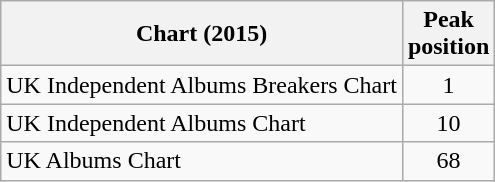<table class="wikitable sortable">
<tr>
<th>Chart (2015)</th>
<th>Peak<br>position</th>
</tr>
<tr>
<td align="left">UK Independent Albums Breakers Chart</td>
<td style="text-align:center;">1</td>
</tr>
<tr>
<td align="left">UK Independent Albums Chart</td>
<td style="text-align:center;">10</td>
</tr>
<tr>
<td align="left">UK Albums Chart</td>
<td style="text-align:center;">68</td>
</tr>
</table>
